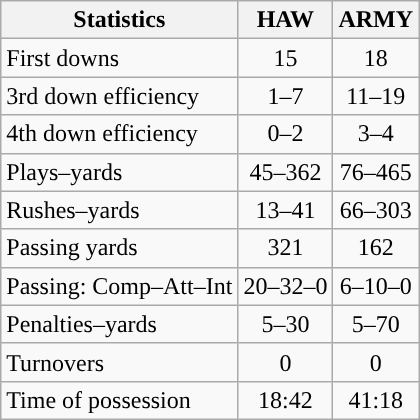<table class="wikitable">
<tr>
<th>Statistics</th>
<th>HAW</th>
<th>ARMY</th>
</tr>
<tr>
<td>First downs</td>
<td align=center>15</td>
<td align=center>18</td>
</tr>
<tr>
<td>3rd down efficiency</td>
<td align=center>1–7</td>
<td align=center>11–19</td>
</tr>
<tr>
<td>4th down efficiency</td>
<td align=center>0–2</td>
<td align=center>3–4</td>
</tr>
<tr>
<td>Plays–yards</td>
<td align=center>45–362</td>
<td align=center>76–465</td>
</tr>
<tr>
<td>Rushes–yards</td>
<td align=center>13–41</td>
<td align=center>66–303</td>
</tr>
<tr>
<td>Passing yards</td>
<td align=center>321</td>
<td align=center>162</td>
</tr>
<tr>
<td>Passing: Comp–Att–Int</td>
<td align=center>20–32–0</td>
<td align=center>6–10–0</td>
</tr>
<tr>
<td>Penalties–yards</td>
<td align=center>5–30</td>
<td align=center>5–70</td>
</tr>
<tr>
<td>Turnovers</td>
<td align=center>0</td>
<td align=center>0</td>
</tr>
<tr>
<td>Time of possession</td>
<td align=center>18:42</td>
<td align=center>41:18</td>
</tr>
</table>
